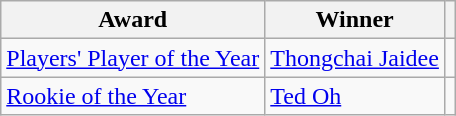<table class="wikitable">
<tr>
<th>Award</th>
<th>Winner</th>
<th></th>
</tr>
<tr>
<td><a href='#'>Players' Player of the Year</a></td>
<td> <a href='#'>Thongchai Jaidee</a></td>
<td></td>
</tr>
<tr>
<td><a href='#'>Rookie of the Year</a></td>
<td> <a href='#'>Ted Oh</a></td>
<td></td>
</tr>
</table>
